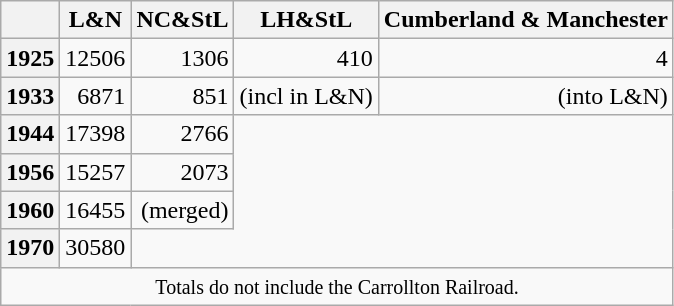<table class="wikitable">
<tr>
<th></th>
<th>L&N</th>
<th>NC&StL</th>
<th>LH&StL</th>
<th>Cumberland & Manchester</th>
</tr>
<tr style="text-align:right;">
<th scope="row">1925</th>
<td>12506</td>
<td>1306</td>
<td>410</td>
<td>4</td>
</tr>
<tr style="text-align:right;">
<th scope="row">1933</th>
<td>6871</td>
<td>851</td>
<td>(incl in L&N)</td>
<td>(into L&N)</td>
</tr>
<tr style="text-align:right;">
<th scope="row">1944</th>
<td>17398</td>
<td>2766</td>
</tr>
<tr style="text-align:right;">
<th scope="row">1956</th>
<td>15257</td>
<td>2073</td>
</tr>
<tr style="text-align:right;">
<th scope="row">1960</th>
<td>16455</td>
<td>(merged)</td>
</tr>
<tr style="text-align:right;">
<th scope="row">1970</th>
<td>30580</td>
</tr>
<tr style="text-align:center;">
<td colspan=5><small>Totals do not include the Carrollton Railroad.</small></td>
</tr>
</table>
